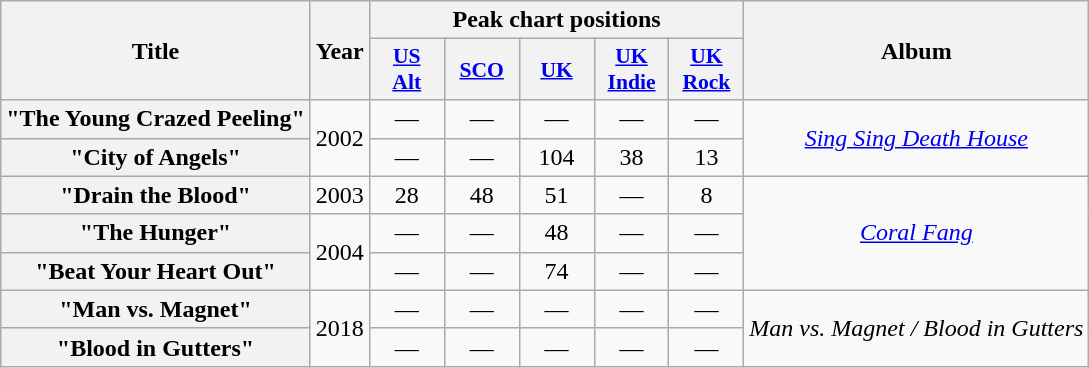<table class="wikitable plainrowheaders" style="text-align:center">
<tr>
<th scope="col" rowspan="2">Title</th>
<th scope="col" rowspan="2">Year</th>
<th scope="col" colspan="5">Peak chart positions</th>
<th scope="col" rowspan="2">Album</th>
</tr>
<tr>
<th scope="col" style="width:3em;font-size:90%;"><a href='#'>US<br>Alt</a><br></th>
<th scope="col" style="width:3em;font-size:90%;"><a href='#'>SCO</a><br></th>
<th scope="col" style="width:3em;font-size:90%;"><a href='#'>UK</a><br></th>
<th scope="col" style="width:3em;font-size:90%;"><a href='#'>UK<br>Indie</a><br></th>
<th scope="col" style="width:3em;font-size:90%;"><a href='#'>UK<br>Rock</a><br></th>
</tr>
<tr>
<th scope="row">"The Young Crazed Peeling"</th>
<td rowspan="2">2002</td>
<td style="text-align:center;">—</td>
<td style="text-align:center;">—</td>
<td style="text-align:center;">—</td>
<td style="text-align:center;">—</td>
<td style="text-align:center;">—</td>
<td rowspan="2"><em><a href='#'>Sing Sing Death House</a></em></td>
</tr>
<tr>
<th scope="row">"City of Angels"</th>
<td style="text-align:center;">—</td>
<td style="text-align:center;">—</td>
<td style="text-align:center;">104</td>
<td style="text-align:center;">38</td>
<td style="text-align:center;">13</td>
</tr>
<tr>
<th scope="row">"Drain the Blood"</th>
<td>2003</td>
<td style="text-align:center;">28</td>
<td style="text-align:center;">48</td>
<td style="text-align:center;">51</td>
<td style="text-align:center;">—</td>
<td style="text-align:center;">8</td>
<td rowspan="3"><em><a href='#'>Coral Fang</a></em></td>
</tr>
<tr>
<th scope="row">"The Hunger"</th>
<td rowspan="2">2004</td>
<td style="text-align:center;">—</td>
<td style="text-align:center;">—</td>
<td style="text-align:center;">48</td>
<td style="text-align:center;">—</td>
<td style="text-align:center;">—</td>
</tr>
<tr>
<th scope="row">"Beat Your Heart Out"</th>
<td style="text-align:center;">—</td>
<td style="text-align:center;">—</td>
<td style="text-align:center;">74</td>
<td style="text-align:center;">—</td>
<td style="text-align:center;">—</td>
</tr>
<tr>
<th scope="row">"Man vs. Magnet"</th>
<td rowspan="2">2018</td>
<td style="text-align:center;">—</td>
<td style="text-align:center;">—</td>
<td style="text-align:center;">—</td>
<td style="text-align:center;">—</td>
<td style="text-align:center;">—</td>
<td rowspan="2"><em>Man vs. Magnet / Blood in Gutters</em></td>
</tr>
<tr>
<th scope="row">"Blood in Gutters"</th>
<td style="text-align:center;">—</td>
<td style="text-align:center;">—</td>
<td style="text-align:center;">—</td>
<td style="text-align:center;">—</td>
<td style="text-align:center;">—</td>
</tr>
</table>
